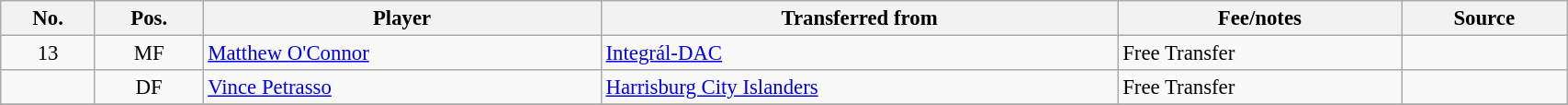<table class="wikitable sortable" style="width:90%; text-align:center; font-size:95%; text-align:left;">
<tr>
<th>No.</th>
<th>Pos.</th>
<th>Player</th>
<th>Transferred from</th>
<th>Fee/notes</th>
<th>Source</th>
</tr>
<tr>
<td align=center>13</td>
<td align=center>MF</td>
<td> <a href='#'>Matthew O'Connor</a></td>
<td> <a href='#'>Integrál-DAC</a></td>
<td>Free Transfer</td>
<td></td>
</tr>
<tr>
<td align=center></td>
<td align=center>DF</td>
<td> <a href='#'>Vince Petrasso</a></td>
<td> <a href='#'>Harrisburg City Islanders</a></td>
<td>Free Transfer</td>
<td></td>
</tr>
<tr>
</tr>
</table>
